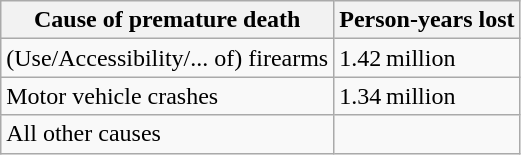<table class="wikitable">
<tr>
<th>Cause of premature death</th>
<th>Person-years lost</th>
</tr>
<tr>
<td>(Use/Accessibility/... of) firearms</td>
<td>1.42 million</td>
</tr>
<tr>
<td>Motor vehicle crashes</td>
<td>1.34 million</td>
</tr>
<tr>
<td>All other causes </td>
<td></td>
</tr>
</table>
